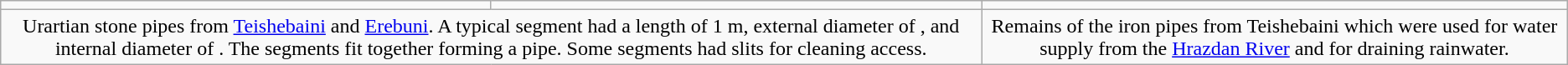<table Class = "wikitable" style="text-align:center">
<tr>
<td></td>
<td></td>
<td></td>
</tr>
<tr>
<td colspan=2>Urartian stone pipes from <a href='#'>Teishebaini</a> and <a href='#'>Erebuni</a>. A typical segment had a length of 1 m, external diameter of , and internal diameter of . The segments fit together forming a pipe. Some segments had slits for cleaning access.</td>
<td>Remains of the iron pipes from Teishebaini which were used for water supply from the <a href='#'>Hrazdan River</a> and for draining rainwater.</td>
</tr>
</table>
